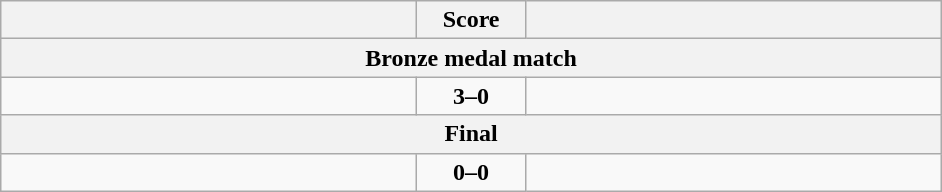<table class="wikitable" style="text-align: left;">
<tr>
<th align="right" width="270"></th>
<th width="65">Score</th>
<th align="left" width="270"></th>
</tr>
<tr>
<th colspan="3">Bronze medal match</th>
</tr>
<tr>
<td><strong></strong></td>
<td align=center><strong>3–0</strong></td>
<td></td>
</tr>
<tr>
<th colspan="3">Final</th>
</tr>
<tr>
<td></td>
<td align=center><strong>0–0</strong></td>
<td><strong></strong></td>
</tr>
</table>
